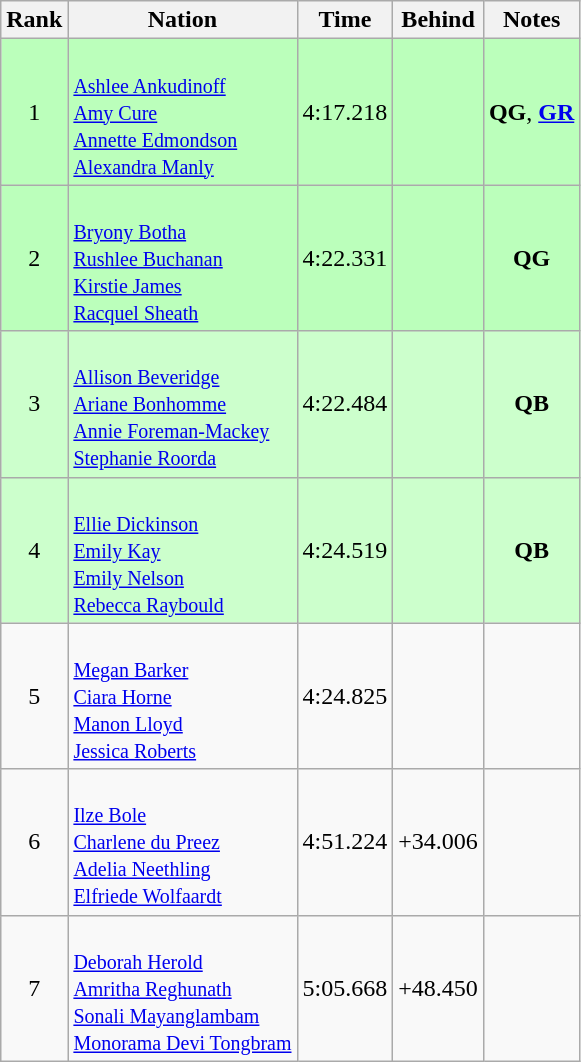<table class="wikitable sortable" style="text-align:center">
<tr>
<th>Rank</th>
<th>Nation</th>
<th>Time</th>
<th>Behind</th>
<th>Notes</th>
</tr>
<tr bgcolor=bbffbb>
<td>1</td>
<td align="left"><br><small><a href='#'>Ashlee Ankudinoff</a><br><a href='#'>Amy Cure</a><br><a href='#'>Annette Edmondson</a><br><a href='#'>Alexandra Manly</a></small></td>
<td>4:17.218</td>
<td></td>
<td><strong>QG</strong>, <strong><a href='#'>GR</a></strong></td>
</tr>
<tr bgcolor=bbffbb>
<td>2</td>
<td align="left"><br><small><a href='#'>Bryony Botha</a><br><a href='#'>Rushlee Buchanan</a><br><a href='#'>Kirstie James</a><br><a href='#'>Racquel Sheath</a></small></td>
<td>4:22.331</td>
<td></td>
<td><strong>QG</strong></td>
</tr>
<tr bgcolor=ccffcc>
<td>3</td>
<td align="left"><br><small><a href='#'>Allison Beveridge</a><br><a href='#'>Ariane Bonhomme</a><br><a href='#'>Annie Foreman-Mackey</a><br><a href='#'>Stephanie Roorda</a></small></td>
<td>4:22.484</td>
<td></td>
<td><strong>QB</strong></td>
</tr>
<tr bgcolor=ccffcc>
<td>4</td>
<td align="left"><br><small><a href='#'>Ellie Dickinson</a><br><a href='#'>Emily Kay</a><br><a href='#'>Emily Nelson</a><br><a href='#'>Rebecca Raybould</a></small></td>
<td>4:24.519</td>
<td></td>
<td><strong>QB</strong></td>
</tr>
<tr>
<td>5</td>
<td align="left"><br><small><a href='#'>Megan Barker</a><br><a href='#'>Ciara Horne</a><br><a href='#'>Manon Lloyd</a><br><a href='#'>Jessica Roberts</a></small></td>
<td>4:24.825</td>
<td></td>
<td></td>
</tr>
<tr>
<td>6</td>
<td align="left"><br><small><a href='#'>Ilze Bole</a><br><a href='#'>Charlene du Preez</a><br><a href='#'>Adelia Neethling</a><br><a href='#'>Elfriede Wolfaardt</a></small></td>
<td>4:51.224</td>
<td>+34.006</td>
<td></td>
</tr>
<tr>
<td>7</td>
<td align="left"><br><small><a href='#'>Deborah Herold</a><br><a href='#'>Amritha Reghunath</a><br><a href='#'>Sonali Mayanglambam</a><br><a href='#'>Monorama Devi Tongbram</a></small></td>
<td>5:05.668</td>
<td>+48.450</td>
<td></td>
</tr>
</table>
